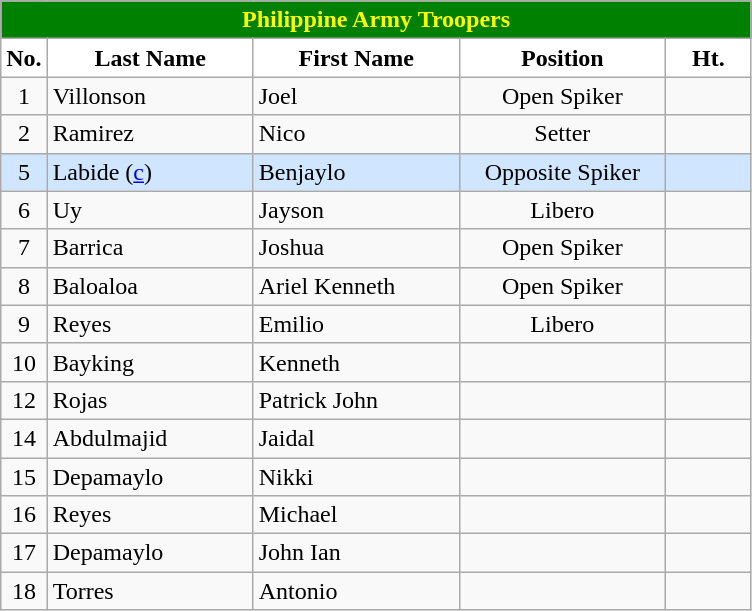<table class="wikitable" style="text-align:center;">
<tr>
<td colspan="5" style= "background: green; color: yellow; text-align: center"><strong>Philippine Army Troopers</strong></td>
</tr>
<tr>
<th width=3px style="background: white; color: black; text-align: center">No.</th>
<th width=130px style="background: white; color: black">Last Name</th>
<th width=130px style="background: white; color: black">First Name</th>
<th width=130px style="background: white; color: black">Position</th>
<th width=50px style="background: white; color: black">Ht.</th>
</tr>
<tr>
<td>1</td>
<td style="text-align: left">Villonson</td>
<td style="text-align: left">Joel</td>
<td>Open Spiker</td>
<td></td>
</tr>
<tr>
<td>2</td>
<td style="text-align: left">Ramirez</td>
<td style="text-align: left">Nico</td>
<td>Setter</td>
<td></td>
</tr>
<tr bgcolor=#D0E6FF>
<td>5</td>
<td style="text-align: left">Labide (<a href='#'>c</a>)</td>
<td style="text-align: left">Benjaylo</td>
<td>Opposite Spiker</td>
<td></td>
</tr>
<tr>
<td>6</td>
<td style="text-align: left">Uy</td>
<td style="text-align: left">Jayson</td>
<td>Libero</td>
<td></td>
</tr>
<tr>
<td>7</td>
<td style="text-align: left">Barrica</td>
<td style="text-align: left">Joshua</td>
<td>Open Spiker</td>
<td></td>
</tr>
<tr>
<td>8</td>
<td style="text-align: left">Baloaloa</td>
<td style="text-align: left">Ariel Kenneth</td>
<td>Open Spiker</td>
<td></td>
</tr>
<tr>
<td>9</td>
<td style="text-align: left">Reyes</td>
<td style="text-align: left">Emilio</td>
<td>Libero</td>
<td></td>
</tr>
<tr>
<td>10</td>
<td style="text-align: left">Bayking</td>
<td style="text-align: left">Kenneth</td>
<td></td>
<td></td>
</tr>
<tr>
<td>12</td>
<td style="text-align: left">Rojas</td>
<td style="text-align: left">Patrick John</td>
<td></td>
<td></td>
</tr>
<tr>
<td>14</td>
<td style="text-align: left">Abdulmajid</td>
<td style="text-align: left">Jaidal</td>
<td></td>
<td></td>
</tr>
<tr>
<td>15</td>
<td style="text-align: left">Depamaylo</td>
<td style="text-align: left">Nikki</td>
<td></td>
<td></td>
</tr>
<tr>
<td>16</td>
<td style="text-align: left">Reyes</td>
<td style="text-align: left">Michael</td>
<td></td>
<td></td>
</tr>
<tr>
<td>17</td>
<td style="text-align: left">Depamaylo</td>
<td style="text-align: left">John Ian</td>
<td></td>
<td></td>
</tr>
<tr>
<td>18</td>
<td style="text-align: left">Torres</td>
<td style="text-align: left">Antonio</td>
<td></td>
<td></td>
</tr>
</table>
